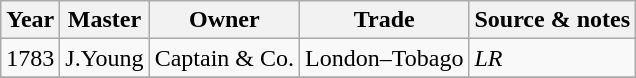<table class=" wikitable">
<tr>
<th>Year</th>
<th>Master</th>
<th>Owner</th>
<th>Trade</th>
<th>Source & notes</th>
</tr>
<tr>
<td>1783</td>
<td>J.Young</td>
<td>Captain & Co.</td>
<td>London–Tobago</td>
<td><em>LR</em></td>
</tr>
<tr>
</tr>
</table>
